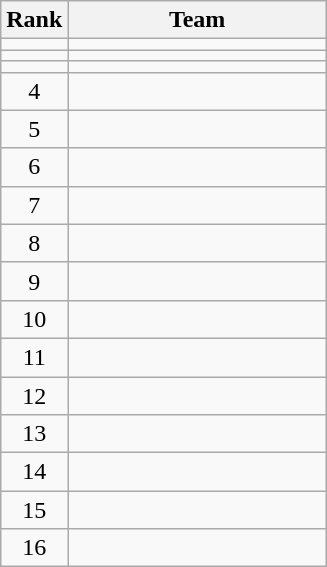<table class="wikitable" style="text-align:center;">
<tr>
<th width=20>Rank</th>
<th width=165>Team</th>
</tr>
<tr>
<td></td>
<td style="text-align:left;"></td>
</tr>
<tr>
<td></td>
<td style="text-align:left;"></td>
</tr>
<tr>
<td></td>
<td style="text-align:left;"></td>
</tr>
<tr>
<td>4</td>
<td style="text-align:left;"></td>
</tr>
<tr>
<td>5</td>
<td style="text-align:left;"></td>
</tr>
<tr>
<td>6</td>
<td style="text-align:left;"></td>
</tr>
<tr>
<td>7</td>
<td style="text-align:left;"></td>
</tr>
<tr>
<td>8</td>
<td style="text-align:left;"></td>
</tr>
<tr>
<td>9</td>
<td style="text-align:left;"></td>
</tr>
<tr>
<td>10</td>
<td style="text-align:left;"></td>
</tr>
<tr>
<td>11</td>
<td style="text-align:left;"></td>
</tr>
<tr>
<td>12</td>
<td style="text-align:left;"></td>
</tr>
<tr>
<td>13</td>
<td style="text-align:left;"></td>
</tr>
<tr>
<td>14</td>
<td style="text-align:left;"></td>
</tr>
<tr>
<td>15</td>
<td style="text-align:left;"></td>
</tr>
<tr>
<td>16</td>
<td style="text-align:left;"></td>
</tr>
</table>
